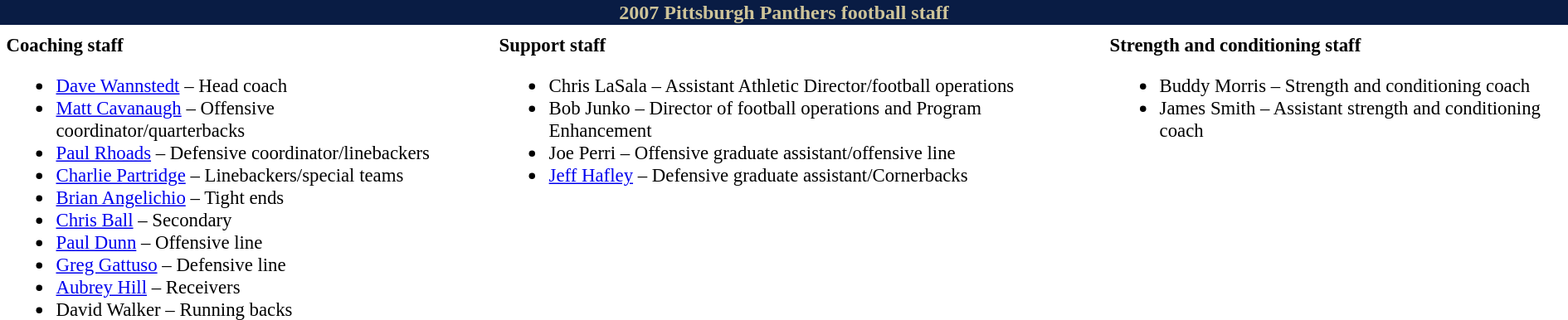<table class="toccolours" style="text-align: left;">
<tr>
<th colspan="10" style="background:#091C44; color:#CEC499; text-align: center;"><strong>2007 Pittsburgh Panthers football staff</strong></th>
</tr>
<tr>
<td colspan="10" align="right"></td>
</tr>
<tr>
<td valign="top"></td>
<td style="font-size: 95%;" valign="top"><strong>Coaching staff</strong><br><ul><li><a href='#'>Dave Wannstedt</a> – Head coach</li><li><a href='#'>Matt Cavanaugh</a> – Offensive coordinator/quarterbacks</li><li><a href='#'>Paul Rhoads</a> – Defensive coordinator/linebackers</li><li><a href='#'>Charlie Partridge</a> – Linebackers/special teams</li><li><a href='#'>Brian Angelichio</a> – Tight ends</li><li><a href='#'>Chris Ball</a> – Secondary</li><li><a href='#'>Paul Dunn</a> – Offensive line</li><li><a href='#'>Greg Gattuso</a> – Defensive line</li><li><a href='#'>Aubrey Hill</a> – Receivers</li><li>David Walker – Running backs</li></ul></td>
<td width="25"> </td>
<td valign="top"></td>
<td style="font-size: 95%;" valign="top"><strong>Support staff</strong><br><ul><li>Chris LaSala – Assistant Athletic Director/football operations</li><li>Bob Junko – Director of football operations and Program Enhancement</li><li>Joe Perri – Offensive graduate assistant/offensive line</li><li><a href='#'>Jeff Hafley</a> – Defensive graduate assistant/Cornerbacks</li></ul></td>
<td width="25"> </td>
<td valign="top"></td>
<td style="font-size: 95%;" valign="top"><strong>Strength and conditioning staff</strong><br><ul><li>Buddy Morris – Strength and conditioning coach</li><li>James Smith – Assistant strength and conditioning coach</li></ul></td>
</tr>
</table>
